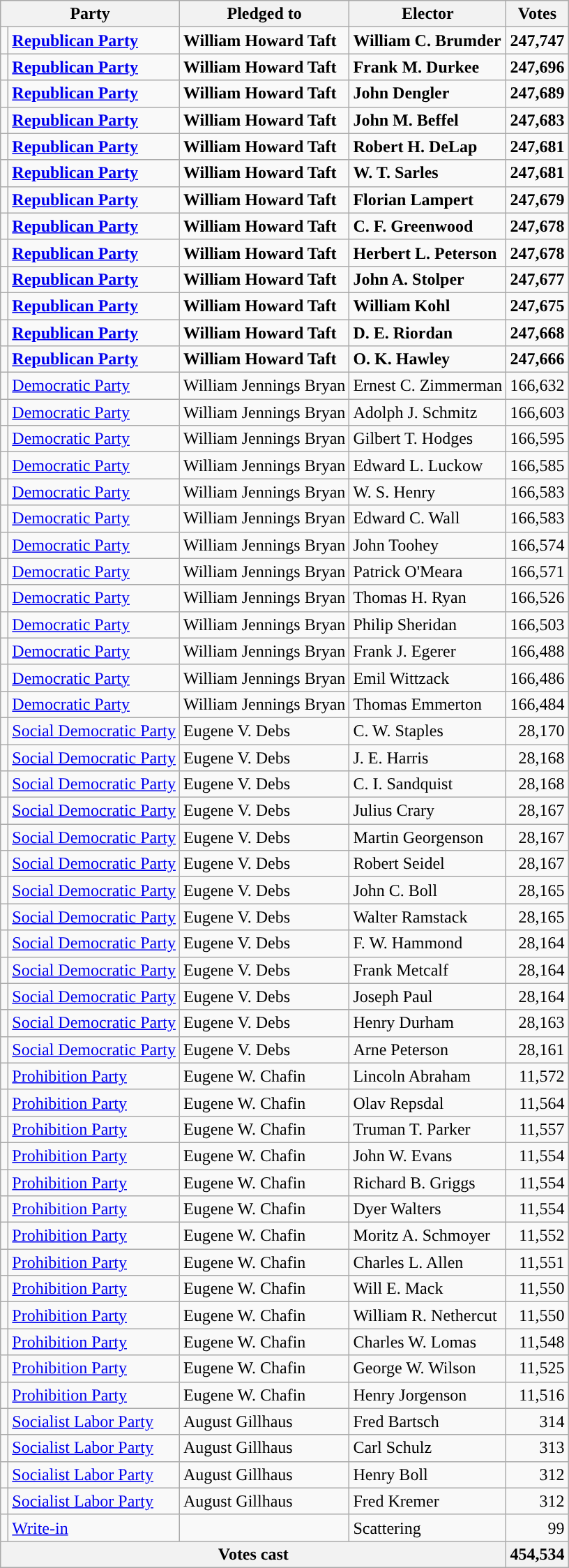<table class="wikitable">
<tr>
<th colspan=2>Party</th>
<th>Pledged to</th>
<th>Elector</th>
<th>Votes</th>
</tr>
<tr style="font-weight:bold">
<td></td>
<td><a href='#'>Republican Party</a></td>
<td>William Howard Taft</td>
<td>William C. Brumder</td>
<td align="right">247,747</td>
</tr>
<tr style="font-weight:bold">
<td></td>
<td><a href='#'>Republican Party</a></td>
<td>William Howard Taft</td>
<td>Frank M. Durkee</td>
<td align="right">247,696</td>
</tr>
<tr style="font-weight:bold">
<td></td>
<td><a href='#'>Republican Party</a></td>
<td>William Howard Taft</td>
<td>John Dengler</td>
<td align="right">247,689</td>
</tr>
<tr style="font-weight:bold">
<td></td>
<td><a href='#'>Republican Party</a></td>
<td>William Howard Taft</td>
<td>John M. Beffel</td>
<td align="right">247,683</td>
</tr>
<tr style="font-weight:bold">
<td></td>
<td><a href='#'>Republican Party</a></td>
<td>William Howard Taft</td>
<td>Robert H. DeLap</td>
<td align="right">247,681</td>
</tr>
<tr style="font-weight:bold">
<td></td>
<td><a href='#'>Republican Party</a></td>
<td>William Howard Taft</td>
<td>W. T. Sarles</td>
<td align="right">247,681</td>
</tr>
<tr style="font-weight:bold">
<td></td>
<td><a href='#'>Republican Party</a></td>
<td>William Howard Taft</td>
<td>Florian Lampert</td>
<td align="right">247,679</td>
</tr>
<tr style="font-weight:bold">
<td></td>
<td><a href='#'>Republican Party</a></td>
<td>William Howard Taft</td>
<td>C. F. Greenwood</td>
<td align="right">247,678</td>
</tr>
<tr style="font-weight:bold">
<td></td>
<td><a href='#'>Republican Party</a></td>
<td>William Howard Taft</td>
<td>Herbert L. Peterson</td>
<td align="right">247,678</td>
</tr>
<tr style="font-weight:bold">
<td></td>
<td><a href='#'>Republican Party</a></td>
<td>William Howard Taft</td>
<td>John A. Stolper</td>
<td align="right">247,677</td>
</tr>
<tr style="font-weight:bold">
<td></td>
<td><a href='#'>Republican Party</a></td>
<td>William Howard Taft</td>
<td>William Kohl</td>
<td align="right">247,675</td>
</tr>
<tr style="font-weight:bold">
<td></td>
<td><a href='#'>Republican Party</a></td>
<td>William Howard Taft</td>
<td>D. E. Riordan</td>
<td align="right">247,668</td>
</tr>
<tr style="font-weight:bold">
<td></td>
<td><a href='#'>Republican Party</a></td>
<td>William Howard Taft</td>
<td>O. K. Hawley</td>
<td align="right">247,666</td>
</tr>
<tr>
<td></td>
<td><a href='#'>Democratic Party</a></td>
<td>William Jennings Bryan</td>
<td>Ernest C. Zimmerman</td>
<td align="right">166,632</td>
</tr>
<tr>
<td></td>
<td><a href='#'>Democratic Party</a></td>
<td>William Jennings Bryan</td>
<td>Adolph J. Schmitz</td>
<td align="right">166,603</td>
</tr>
<tr>
<td></td>
<td><a href='#'>Democratic Party</a></td>
<td>William Jennings Bryan</td>
<td>Gilbert T. Hodges</td>
<td align="right">166,595</td>
</tr>
<tr>
<td></td>
<td><a href='#'>Democratic Party</a></td>
<td>William Jennings Bryan</td>
<td>Edward L. Luckow</td>
<td align="right">166,585</td>
</tr>
<tr>
<td></td>
<td><a href='#'>Democratic Party</a></td>
<td>William Jennings Bryan</td>
<td>W. S. Henry</td>
<td align="right">166,583</td>
</tr>
<tr>
<td></td>
<td><a href='#'>Democratic Party</a></td>
<td>William Jennings Bryan</td>
<td>Edward C. Wall</td>
<td align="right">166,583</td>
</tr>
<tr>
<td></td>
<td><a href='#'>Democratic Party</a></td>
<td>William Jennings Bryan</td>
<td>John Toohey</td>
<td align="right">166,574</td>
</tr>
<tr>
<td></td>
<td><a href='#'>Democratic Party</a></td>
<td>William Jennings Bryan</td>
<td>Patrick O'Meara</td>
<td align="right">166,571</td>
</tr>
<tr>
<td></td>
<td><a href='#'>Democratic Party</a></td>
<td>William Jennings Bryan</td>
<td>Thomas H. Ryan</td>
<td align="right">166,526</td>
</tr>
<tr>
<td></td>
<td><a href='#'>Democratic Party</a></td>
<td>William Jennings Bryan</td>
<td>Philip Sheridan</td>
<td align="right">166,503</td>
</tr>
<tr>
<td></td>
<td><a href='#'>Democratic Party</a></td>
<td>William Jennings Bryan</td>
<td>Frank J. Egerer</td>
<td align="right">166,488</td>
</tr>
<tr>
<td></td>
<td><a href='#'>Democratic Party</a></td>
<td>William Jennings Bryan</td>
<td>Emil Wittzack</td>
<td align="right">166,486</td>
</tr>
<tr>
<td></td>
<td><a href='#'>Democratic Party</a></td>
<td>William Jennings Bryan</td>
<td>Thomas Emmerton</td>
<td align="right">166,484</td>
</tr>
<tr>
<td></td>
<td><a href='#'>Social Democratic Party</a></td>
<td>Eugene V. Debs</td>
<td>C. W. Staples</td>
<td align="right">28,170</td>
</tr>
<tr>
<td></td>
<td><a href='#'>Social Democratic Party</a></td>
<td>Eugene V. Debs</td>
<td>J. E. Harris</td>
<td align="right">28,168</td>
</tr>
<tr>
<td></td>
<td><a href='#'>Social Democratic Party</a></td>
<td>Eugene V. Debs</td>
<td>C. I. Sandquist</td>
<td align="right">28,168</td>
</tr>
<tr>
<td></td>
<td><a href='#'>Social Democratic Party</a></td>
<td>Eugene V. Debs</td>
<td>Julius Crary</td>
<td align="right">28,167</td>
</tr>
<tr>
<td></td>
<td><a href='#'>Social Democratic Party</a></td>
<td>Eugene V. Debs</td>
<td>Martin Georgenson</td>
<td align="right">28,167</td>
</tr>
<tr>
<td></td>
<td><a href='#'>Social Democratic Party</a></td>
<td>Eugene V. Debs</td>
<td>Robert Seidel</td>
<td align="right">28,167</td>
</tr>
<tr>
<td></td>
<td><a href='#'>Social Democratic Party</a></td>
<td>Eugene V. Debs</td>
<td>John C. Boll</td>
<td align="right">28,165</td>
</tr>
<tr>
<td></td>
<td><a href='#'>Social Democratic Party</a></td>
<td>Eugene V. Debs</td>
<td>Walter Ramstack</td>
<td align="right">28,165</td>
</tr>
<tr>
<td></td>
<td><a href='#'>Social Democratic Party</a></td>
<td>Eugene V. Debs</td>
<td>F. W. Hammond</td>
<td align="right">28,164</td>
</tr>
<tr>
<td></td>
<td><a href='#'>Social Democratic Party</a></td>
<td>Eugene V. Debs</td>
<td>Frank Metcalf</td>
<td align="right">28,164</td>
</tr>
<tr>
<td></td>
<td><a href='#'>Social Democratic Party</a></td>
<td>Eugene V. Debs</td>
<td>Joseph Paul</td>
<td align="right">28,164</td>
</tr>
<tr>
<td></td>
<td><a href='#'>Social Democratic Party</a></td>
<td>Eugene V. Debs</td>
<td>Henry Durham</td>
<td align="right">28,163</td>
</tr>
<tr>
<td></td>
<td><a href='#'>Social Democratic Party</a></td>
<td>Eugene V. Debs</td>
<td>Arne Peterson</td>
<td align="right">28,161</td>
</tr>
<tr>
<td></td>
<td><a href='#'>Prohibition Party</a></td>
<td>Eugene W. Chafin</td>
<td>Lincoln Abraham</td>
<td align="right">11,572</td>
</tr>
<tr>
<td></td>
<td><a href='#'>Prohibition Party</a></td>
<td>Eugene W. Chafin</td>
<td>Olav Repsdal</td>
<td align="right">11,564</td>
</tr>
<tr>
<td></td>
<td><a href='#'>Prohibition Party</a></td>
<td>Eugene W. Chafin</td>
<td>Truman T. Parker</td>
<td align="right">11,557</td>
</tr>
<tr>
<td></td>
<td><a href='#'>Prohibition Party</a></td>
<td>Eugene W. Chafin</td>
<td>John W. Evans</td>
<td align="right">11,554</td>
</tr>
<tr>
<td></td>
<td><a href='#'>Prohibition Party</a></td>
<td>Eugene W. Chafin</td>
<td>Richard B. Griggs</td>
<td align="right">11,554</td>
</tr>
<tr>
<td></td>
<td><a href='#'>Prohibition Party</a></td>
<td>Eugene W. Chafin</td>
<td>Dyer Walters</td>
<td align="right">11,554</td>
</tr>
<tr>
<td></td>
<td><a href='#'>Prohibition Party</a></td>
<td>Eugene W. Chafin</td>
<td>Moritz A. Schmoyer</td>
<td align="right">11,552</td>
</tr>
<tr>
<td></td>
<td><a href='#'>Prohibition Party</a></td>
<td>Eugene W. Chafin</td>
<td>Charles L. Allen</td>
<td align="right">11,551</td>
</tr>
<tr>
<td></td>
<td><a href='#'>Prohibition Party</a></td>
<td>Eugene W. Chafin</td>
<td>Will E. Mack</td>
<td align="right">11,550</td>
</tr>
<tr>
<td></td>
<td><a href='#'>Prohibition Party</a></td>
<td>Eugene W. Chafin</td>
<td>William R. Nethercut</td>
<td align="right">11,550</td>
</tr>
<tr>
<td></td>
<td><a href='#'>Prohibition Party</a></td>
<td>Eugene W. Chafin</td>
<td>Charles W. Lomas</td>
<td align="right">11,548</td>
</tr>
<tr>
<td></td>
<td><a href='#'>Prohibition Party</a></td>
<td>Eugene W. Chafin</td>
<td>George W. Wilson</td>
<td align="right">11,525</td>
</tr>
<tr>
<td></td>
<td><a href='#'>Prohibition Party</a></td>
<td>Eugene W. Chafin</td>
<td>Henry Jorgenson</td>
<td align="right">11,516</td>
</tr>
<tr>
<td></td>
<td><a href='#'>Socialist Labor Party</a></td>
<td>August Gillhaus</td>
<td>Fred Bartsch</td>
<td align="right">314</td>
</tr>
<tr>
<td></td>
<td><a href='#'>Socialist Labor Party</a></td>
<td>August Gillhaus</td>
<td>Carl Schulz</td>
<td align="right">313</td>
</tr>
<tr>
<td></td>
<td><a href='#'>Socialist Labor Party</a></td>
<td>August Gillhaus</td>
<td>Henry Boll</td>
<td align="right">312</td>
</tr>
<tr>
<td></td>
<td><a href='#'>Socialist Labor Party</a></td>
<td>August Gillhaus</td>
<td>Fred Kremer</td>
<td align="right">312</td>
</tr>
<tr>
<td></td>
<td><a href='#'>Write-in</a></td>
<td></td>
<td>Scattering</td>
<td align="right">99</td>
</tr>
<tr>
<th colspan="4">Votes cast</th>
<th>454,534</th>
</tr>
</table>
